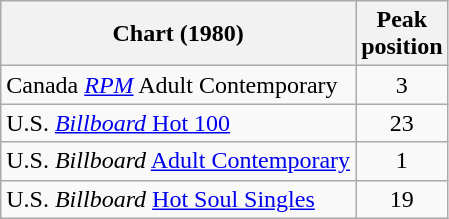<table class="wikitable sortable">
<tr>
<th>Chart (1980)</th>
<th>Peak<br>position</th>
</tr>
<tr>
<td>Canada <em><a href='#'>RPM</a></em> Adult Contemporary</td>
<td align="center">3</td>
</tr>
<tr>
<td>U.S. <a href='#'><em>Billboard</em> Hot 100</a></td>
<td align="center">23</td>
</tr>
<tr>
<td>U.S. <em>Billboard</em> <a href='#'>Adult Contemporary</a></td>
<td align="center">1</td>
</tr>
<tr>
<td>U.S. <em>Billboard</em> <a href='#'>Hot Soul Singles</a></td>
<td align="center">19</td>
</tr>
</table>
